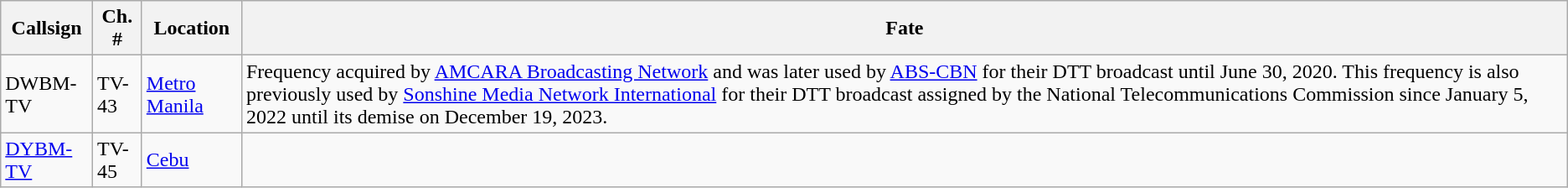<table class="wikitable">
<tr>
<th>Callsign</th>
<th>Ch. #</th>
<th>Location</th>
<th>Fate</th>
</tr>
<tr>
<td>DWBM-TV</td>
<td>TV-43</td>
<td><a href='#'>Metro Manila</a></td>
<td>Frequency acquired by <a href='#'>AMCARA Broadcasting Network</a> and was later used by <a href='#'>ABS-CBN</a> for their DTT broadcast until June 30, 2020. This frequency is also previously used by <a href='#'>Sonshine Media Network International</a> for their DTT broadcast assigned by the National Telecommunications Commission since January 5, 2022 until its demise on December 19, 2023.</td>
</tr>
<tr>
<td><a href='#'>DYBM-TV</a></td>
<td>TV-45</td>
<td><a href='#'>Cebu</a></td>
<td></td>
</tr>
</table>
